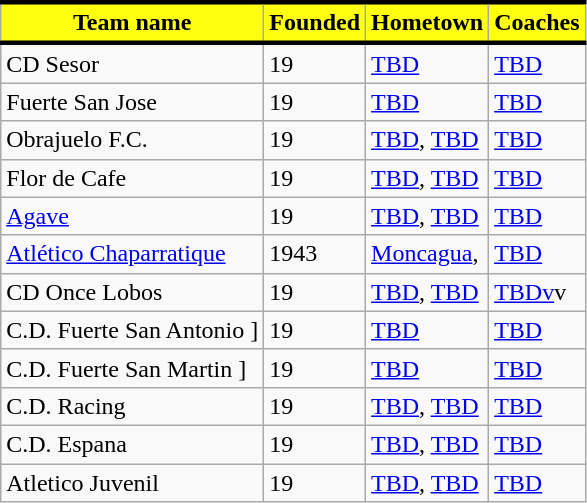<table class="wikitable">
<tr>
<th style="background:#FFFF10; color:black; border-top:black 3px solid; border-bottom:black 3px solid;">Team name</th>
<th style="background:#FFFF10; color:black; border-top:black 3px solid; border-bottom:black 3px solid;">Founded</th>
<th style="background:#FFFF10; color:black; border-top:black 3px solid; border-bottom:black 3px solid;">Hometown</th>
<th style="background:#FFFF10; color:black; border-top:black 3px solid; border-bottom:black 3px solid;">Coaches</th>
</tr>
<tr>
<td>CD Sesor</td>
<td>19</td>
<td> <a href='#'>TBD</a></td>
<td> <a href='#'>TBD</a></td>
</tr>
<tr>
<td>Fuerte San Jose</td>
<td>19</td>
<td> <a href='#'>TBD</a></td>
<td> <a href='#'>TBD</a></td>
</tr>
<tr>
<td>Obrajuelo F.C.</td>
<td>19</td>
<td> <a href='#'>TBD</a>, <a href='#'>TBD</a></td>
<td> <a href='#'>TBD</a></td>
</tr>
<tr>
<td>Flor de Cafe</td>
<td>19</td>
<td> <a href='#'>TBD</a>, <a href='#'>TBD</a></td>
<td> <a href='#'>TBD</a></td>
</tr>
<tr>
<td><a href='#'>Agave</a></td>
<td>19</td>
<td> <a href='#'>TBD</a>, <a href='#'>TBD</a></td>
<td> <a href='#'>TBD</a></td>
</tr>
<tr>
<td><a href='#'>Atlético Chaparratique</a></td>
<td>1943</td>
<td> <a href='#'>Moncagua</a>,</td>
<td> <a href='#'>TBD</a></td>
</tr>
<tr>
<td>CD Once Lobos</td>
<td>19</td>
<td> <a href='#'>TBD</a>, <a href='#'>TBD</a></td>
<td> <a href='#'>TBDv</a>v</td>
</tr>
<tr>
<td>C.D. Fuerte San Antonio ]</td>
<td>19</td>
<td> <a href='#'>TBD</a></td>
<td> <a href='#'>TBD</a></td>
</tr>
<tr>
<td>C.D. Fuerte San Martin ]</td>
<td>19</td>
<td> <a href='#'>TBD</a></td>
<td> <a href='#'>TBD</a></td>
</tr>
<tr>
<td>C.D. Racing</td>
<td>19</td>
<td> <a href='#'>TBD</a>, <a href='#'>TBD</a></td>
<td> <a href='#'>TBD</a></td>
</tr>
<tr>
<td>C.D. Espana</td>
<td>19</td>
<td> <a href='#'>TBD</a>, <a href='#'>TBD</a></td>
<td> <a href='#'>TBD</a></td>
</tr>
<tr>
<td>Atletico Juvenil</td>
<td>19</td>
<td> <a href='#'>TBD</a>, <a href='#'>TBD</a></td>
<td> <a href='#'>TBD</a></td>
</tr>
</table>
